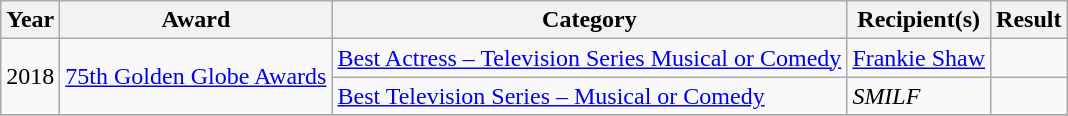<table class="wikitable sortable plainrowheaders">
<tr>
<th scope="col">Year</th>
<th scope="col">Award</th>
<th scope="col">Category</th>
<th scope="col">Recipient(s)</th>
<th scope="col">Result</th>
</tr>
<tr>
<td rowspan="2" align="center">2018</td>
<td rowspan="2" align="center"><a href='#'>75th Golden Globe Awards</a></td>
<td><a href='#'>Best Actress – Television Series Musical or Comedy</a></td>
<td><a href='#'>Frankie Shaw</a></td>
<td></td>
</tr>
<tr>
<td><a href='#'>Best Television Series – Musical or Comedy</a></td>
<td><em>SMILF</em></td>
<td></td>
</tr>
<tr>
</tr>
</table>
